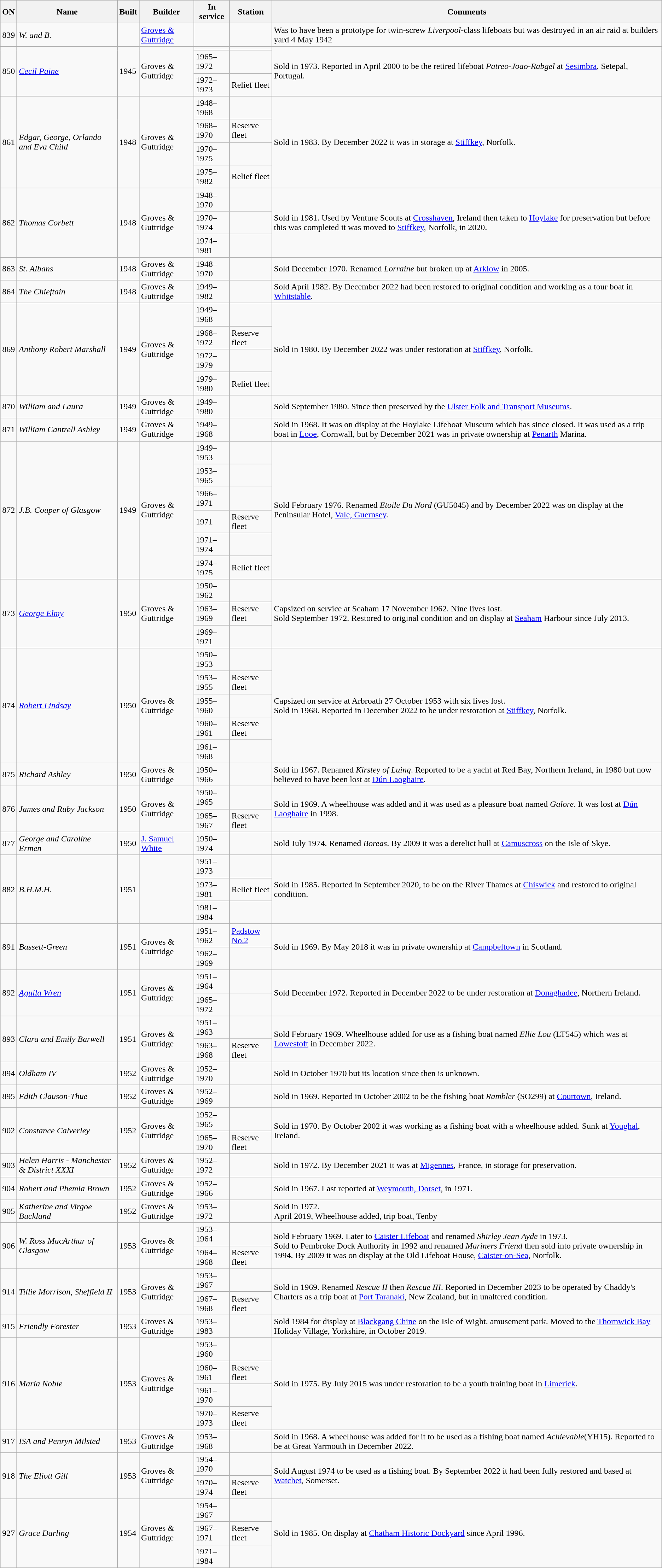<table class="wikitable">
<tr>
<th>ON</th>
<th>Name</th>
<th>Built</th>
<th>Builder</th>
<th>In service</th>
<th>Station</th>
<th>Comments </th>
</tr>
<tr>
<td>839</td>
<td><em>W. and B.</em></td>
<td></td>
<td><a href='#'>Groves & Guttridge</a></td>
<td></td>
<td></td>
<td>Was to have been a prototype for twin-screw <em>Liverpool</em>-class lifeboats but was destroyed in an air raid at builders yard 4 May 1942</td>
</tr>
<tr>
<td rowspan="3">850</td>
<td rowspan="3"><a href='#'><em>Cecil Paine</em></a></td>
<td rowspan="3">1945</td>
<td rowspan="3">Groves & Guttridge</td>
<td></td>
<td></td>
<td rowspan="3">Sold in 1973. Reported in April 2000 to be the retired lifeboat <em>Patreo-Joao-Rabgel</em> at <a href='#'>Sesimbra</a>, Setepal, Portugal.</td>
</tr>
<tr>
<td>1965–1972</td>
<td></td>
</tr>
<tr>
<td>1972–1973</td>
<td>Relief fleet</td>
</tr>
<tr>
<td rowspan="4">861</td>
<td rowspan="4"><em>Edgar, George, Orlando and Eva Child</em></td>
<td rowspan="4">1948</td>
<td rowspan="4">Groves & Guttridge</td>
<td>1948–1968</td>
<td></td>
<td rowspan="4">Sold in 1983. By December 2022 it was in storage at <a href='#'>Stiffkey</a>, Norfolk.</td>
</tr>
<tr>
<td>1968–1970</td>
<td>Reserve fleet</td>
</tr>
<tr>
<td>1970–1975</td>
<td></td>
</tr>
<tr>
<td>1975–1982</td>
<td>Relief fleet</td>
</tr>
<tr>
<td rowspan="3">862</td>
<td rowspan="3"><em>Thomas Corbett</em></td>
<td rowspan="3">1948</td>
<td rowspan="3">Groves & Guttridge</td>
<td>1948–1970</td>
<td></td>
<td rowspan="3">Sold  in 1981. Used by Venture Scouts at <a href='#'>Crosshaven</a>, Ireland then taken to <a href='#'>Hoylake</a> for preservation but before this was completed it was moved to <a href='#'>Stiffkey</a>, Norfolk, in 2020.</td>
</tr>
<tr>
<td>1970–1974</td>
<td></td>
</tr>
<tr>
<td>1974–1981</td>
<td></td>
</tr>
<tr>
<td>863</td>
<td><em>St. Albans</em></td>
<td>1948</td>
<td>Groves & Guttridge</td>
<td>1948–1970</td>
<td></td>
<td>Sold December 1970. Renamed <em>Lorraine</em> but broken up at <a href='#'>Arklow</a> in 2005.</td>
</tr>
<tr>
<td>864</td>
<td><em>The Chieftain</em></td>
<td>1948</td>
<td>Groves & Guttridge</td>
<td>1949–1982</td>
<td></td>
<td>Sold April 1982. By December 2022 had been restored to original condition and working as a tour boat in <a href='#'>Whitstable</a>.</td>
</tr>
<tr>
<td rowspan="4">869</td>
<td rowspan="4"><em>Anthony Robert Marshall</em></td>
<td rowspan="4">1949</td>
<td rowspan="4">Groves & Guttridge</td>
<td>1949–1968</td>
<td></td>
<td rowspan="4">Sold in 1980. By December 2022 was under restoration at <a href='#'>Stiffkey</a>, Norfolk.</td>
</tr>
<tr>
<td>1968–1972</td>
<td>Reserve fleet</td>
</tr>
<tr>
<td>1972–1979</td>
<td></td>
</tr>
<tr>
<td>1979–1980</td>
<td>Relief fleet</td>
</tr>
<tr>
<td>870</td>
<td><em>William and Laura</em></td>
<td>1949</td>
<td>Groves & Guttridge</td>
<td>1949–1980</td>
<td></td>
<td>Sold September 1980. Since then preserved by the <a href='#'>Ulster Folk and Transport Museums</a>.</td>
</tr>
<tr>
<td>871</td>
<td><em>William Cantrell Ashley</em></td>
<td>1949</td>
<td>Groves & Guttridge</td>
<td>1949–1968</td>
<td></td>
<td>Sold in 1968. It was on display at the Hoylake Lifeboat Museum which has since closed. It was used as a trip boat in <a href='#'>Looe</a>, Cornwall, but by December 2021 was in private ownership at <a href='#'>Penarth</a> Marina.</td>
</tr>
<tr>
<td rowspan="6">872</td>
<td rowspan="6"><em>J.B. Couper of Glasgow</em></td>
<td rowspan="6">1949</td>
<td rowspan="6">Groves & Guttridge</td>
<td>1949–1953</td>
<td></td>
<td rowspan="6">Sold February 1976. Renamed <em>Etoile Du Nord</em> (GU5045) and by December 2022 was on display at the Peninsular Hotel, <a href='#'>Vale, Guernsey</a>.</td>
</tr>
<tr>
<td>1953–1965</td>
<td></td>
</tr>
<tr>
<td>1966–1971</td>
<td></td>
</tr>
<tr>
<td>1971</td>
<td>Reserve fleet</td>
</tr>
<tr>
<td>1971–1974</td>
<td></td>
</tr>
<tr>
<td>1974–1975</td>
<td>Relief fleet</td>
</tr>
<tr>
<td rowspan="3">873</td>
<td rowspan="3"><a href='#'><em>George Elmy</em></a></td>
<td rowspan="3">1950</td>
<td rowspan="3">Groves & Guttridge</td>
<td>1950–1962</td>
<td></td>
<td rowspan="3">Capsized on service at Seaham 17 November 1962. Nine lives lost.<br>Sold September 1972. Restored to original condition and on display  at <a href='#'>Seaham</a> Harbour since July 2013.</td>
</tr>
<tr>
<td>1963–1969</td>
<td>Reserve fleet</td>
</tr>
<tr>
<td>1969–1971</td>
<td></td>
</tr>
<tr>
<td rowspan="5">874</td>
<td rowspan="5"><a href='#'><em>Robert Lindsay</em></a></td>
<td rowspan="5">1950</td>
<td rowspan="5">Groves & Guttridge</td>
<td>1950–1953</td>
<td></td>
<td rowspan="5">Capsized on service at Arbroath 27 October 1953 with six lives lost.<br>Sold in 1968. Reported in December 2022 to be under restoration at <a href='#'>Stiffkey</a>, Norfolk.</td>
</tr>
<tr>
<td>1953–1955</td>
<td>Reserve fleet</td>
</tr>
<tr>
<td>1955–1960</td>
<td></td>
</tr>
<tr>
<td>1960–1961</td>
<td>Reserve fleet</td>
</tr>
<tr>
<td>1961–1968</td>
<td></td>
</tr>
<tr>
<td>875</td>
<td><em>Richard Ashley</em></td>
<td>1950</td>
<td>Groves & Guttridge</td>
<td>1950–1966</td>
<td></td>
<td>Sold in 1967. Renamed <em>Kirstey of Luing</em>. Reported to be a yacht at Red Bay, Northern Ireland, in 1980 but now believed to have been lost at <a href='#'>Dún Laoghaire</a>.</td>
</tr>
<tr>
<td rowspan="2">876</td>
<td rowspan="2"><em>James and Ruby Jackson</em></td>
<td rowspan="2">1950</td>
<td rowspan="2">Groves & Guttridge</td>
<td>1950–1965</td>
<td></td>
<td rowspan="2">Sold in 1969. A wheelhouse was added and it was used as a pleasure boat named <em>Galore</em>. It was lost at <a href='#'>Dún Laoghaire</a> in 1998.</td>
</tr>
<tr>
<td>1965–1967</td>
<td>Reserve fleet</td>
</tr>
<tr>
<td>877</td>
<td><em>George and Caroline Ermen</em></td>
<td>1950</td>
<td><a href='#'>J. Samuel White</a></td>
<td>1950–1974</td>
<td></td>
<td>Sold July 1974. Renamed <em>Boreas</em>. By 2009 it was a derelict hull at <a href='#'>Camuscross</a> on the Isle of Skye.</td>
</tr>
<tr>
<td rowspan="3">882</td>
<td rowspan="3"><em>B.H.M.H.</em></td>
<td rowspan="3">1951</td>
<td rowspan="3"></td>
<td>1951–1973</td>
<td></td>
<td rowspan="3">Sold in 1985. Reported in September 2020, to be on the River Thames at <a href='#'>Chiswick</a> and restored to original condition.</td>
</tr>
<tr>
<td>1973–1981</td>
<td>Relief fleet</td>
</tr>
<tr>
<td>1981–1984</td>
<td></td>
</tr>
<tr>
<td rowspan="2">891</td>
<td rowspan="2"><em>Bassett-Green</em></td>
<td rowspan="2">1951</td>
<td rowspan="2">Groves & Guttridge</td>
<td>1951–1962</td>
<td><a href='#'>Padstow No.2</a></td>
<td rowspan="2">Sold in 1969. By May 2018 it was in private ownership at <a href='#'>Campbeltown</a> in Scotland.</td>
</tr>
<tr>
<td>1962–1969</td>
<td></td>
</tr>
<tr>
<td rowspan="2">892</td>
<td rowspan="2"><a href='#'><em>Aguila Wren</em></a></td>
<td rowspan="2">1951</td>
<td rowspan="2">Groves & Guttridge</td>
<td>1951–1964</td>
<td></td>
<td rowspan="2">Sold December 1972. Reported in December 2022 to be under restoration at <a href='#'>Donaghadee</a>, Northern Ireland.</td>
</tr>
<tr>
<td>1965–1972</td>
<td></td>
</tr>
<tr>
<td rowspan="2">893</td>
<td rowspan="2"><em>Clara and Emily Barwell</em></td>
<td rowspan="2">1951</td>
<td rowspan="2">Groves & Guttridge</td>
<td>1951–1963</td>
<td></td>
<td rowspan="2">Sold February 1969. Wheelhouse added for use as a fishing boat named <em>Ellie Lou</em> (LT545) which was at  <a href='#'>Lowestoft</a> in December 2022.</td>
</tr>
<tr>
<td>1963–1968</td>
<td>Reserve fleet</td>
</tr>
<tr>
<td>894</td>
<td><em>Oldham IV</em></td>
<td>1952</td>
<td>Groves & Guttridge</td>
<td>1952–1970</td>
<td></td>
<td>Sold in October 1970 but its location since then is unknown.</td>
</tr>
<tr>
<td>895</td>
<td><em>Edith Clauson-Thue</em></td>
<td>1952</td>
<td>Groves & Guttridge</td>
<td>1952–1969</td>
<td></td>
<td>Sold in 1969. Reported in October 2002 to be the fishing boat <em>Rambler</em> (SO299) at <a href='#'>Courtown</a>, Ireland.</td>
</tr>
<tr>
<td rowspan="2">902</td>
<td rowspan="2"><em>Constance Calverley</em></td>
<td rowspan="2">1952</td>
<td rowspan="2">Groves & Guttridge</td>
<td>1952–1965</td>
<td></td>
<td rowspan="2">Sold in 1970. By October 2002 it was working as a fishing boat with a wheelhouse added. Sunk at <a href='#'>Youghal</a>, Ireland.</td>
</tr>
<tr>
<td>1965–1970</td>
<td>Reserve fleet</td>
</tr>
<tr>
<td>903</td>
<td><em>Helen Harris - Manchester & District XXXI</em></td>
<td>1952</td>
<td>Groves & Guttridge</td>
<td>1952–1972</td>
<td></td>
<td>Sold in 1972. By December 2021 it was at <a href='#'>Migennes</a>, France, in storage for preservation.</td>
</tr>
<tr>
<td>904</td>
<td><em>Robert and Phemia Brown</em></td>
<td>1952</td>
<td>Groves & Guttridge</td>
<td>1952–1966</td>
<td></td>
<td>Sold in 1967. Last reported at <a href='#'>Weymouth, Dorset</a>, in 1971.</td>
</tr>
<tr>
<td>905</td>
<td><em>Katherine and Virgoe Buckland</em></td>
<td>1952</td>
<td>Groves & Guttridge</td>
<td>1953–1972</td>
<td></td>
<td>Sold in 1972.<br>April 2019, Wheelhouse added, trip boat, Tenby</td>
</tr>
<tr>
<td rowspan="2">906</td>
<td rowspan="2"><em>W. Ross MacArthur of Glasgow</em></td>
<td rowspan="2">1953</td>
<td rowspan="2">Groves & Guttridge</td>
<td>1953–1964</td>
<td></td>
<td rowspan="2">Sold February 1969. Later to <a href='#'>Caister Lifeboat</a> and renamed <em>Shirley Jean Ayde</em> in 1973.<br>Sold to Pembroke Dock Authority in 1992 and renamed <em>Mariners Friend</em> then sold into private ownership in 1994. By 2009 it was on display at the Old Lifeboat House, <a href='#'>Caister-on-Sea</a>, Norfolk.</td>
</tr>
<tr>
<td>1964–1968</td>
<td>Reserve fleet</td>
</tr>
<tr>
<td rowspan="2">914</td>
<td rowspan="2"><em>Tillie Morrison, Sheffield II</em></td>
<td rowspan="2">1953</td>
<td rowspan="2">Groves & Guttridge</td>
<td>1953–1967</td>
<td></td>
<td rowspan="2">Sold in 1969. Renamed <em>Rescue II</em>  then <em>Rescue III</em>. Reported in December 2023 to be operated by Chaddy's Charters as a trip boat at <a href='#'>Port Taranaki</a>, New Zealand, but in unaltered condition.</td>
</tr>
<tr>
<td>1967–1968</td>
<td>Reserve fleet</td>
</tr>
<tr>
<td>915</td>
<td><em>Friendly Forester</em></td>
<td>1953</td>
<td>Groves & Guttridge</td>
<td>1953–1983</td>
<td></td>
<td>Sold 1984 for display at <a href='#'>Blackgang Chine</a> on the Isle of Wight. amusement park. Moved to the <a href='#'>Thornwick Bay</a> Holiday Village, Yorkshire, in October 2019.</td>
</tr>
<tr>
<td rowspan="4">916</td>
<td rowspan="4"><em>Maria Noble</em></td>
<td rowspan="4">1953</td>
<td rowspan="4">Groves & Guttridge</td>
<td>1953–1960</td>
<td></td>
<td rowspan="4">Sold in 1975. By July 2015 was under restoration to be a youth training boat in <a href='#'>Limerick</a>.</td>
</tr>
<tr>
<td>1960–1961</td>
<td>Reserve fleet</td>
</tr>
<tr>
<td>1961–1970</td>
<td></td>
</tr>
<tr>
<td>1970–1973</td>
<td>Reserve fleet</td>
</tr>
<tr>
<td>917</td>
<td><em>ISA and Penryn Milsted</em></td>
<td>1953</td>
<td>Groves & Guttridge</td>
<td>1953–1968</td>
<td></td>
<td>Sold in 1968. A wheelhouse was added for it to be used as a fishing boat named <em>Achievable</em>(YH15). Reported to be at Great Yarmouth in December 2022.</td>
</tr>
<tr>
<td rowspan="2">918</td>
<td rowspan="2"><em>The Eliott Gill</em></td>
<td rowspan="2">1953</td>
<td rowspan="2">Groves & Guttridge</td>
<td>1954–1970</td>
<td></td>
<td rowspan="2">Sold August 1974 to be used as a fishing boat. By September 2022 it had been fully restored and based at <a href='#'>Watchet</a>, Somerset.</td>
</tr>
<tr>
<td>1970–1974</td>
<td>Reserve fleet</td>
</tr>
<tr>
<td rowspan="3">927</td>
<td rowspan="3"><em>Grace Darling</em></td>
<td rowspan="3">1954</td>
<td rowspan="3">Groves & Guttridge</td>
<td>1954–1967</td>
<td></td>
<td rowspan="3">Sold in 1985. On display at <a href='#'>Chatham Historic Dockyard</a> since April 1996.</td>
</tr>
<tr>
<td>1967–1971</td>
<td>Reserve fleet</td>
</tr>
<tr>
<td>1971–1984</td>
<td></td>
</tr>
</table>
